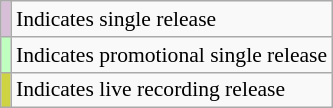<table class="wikitable" style="font-size:90%;">
<tr>
<td style="background:thistle;"></td>
<td>Indicates single release</td>
</tr>
<tr>
<td style="background-color:#BFFFC0"></td>
<td>Indicates promotional single release</td>
</tr>
<tr>
<td style="background-color:#ced343"></td>
<td>Indicates live recording release</td>
</tr>
</table>
